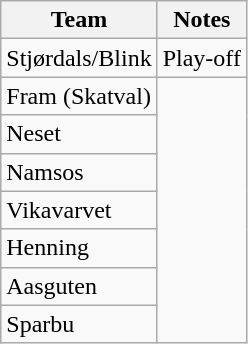<table class="wikitable">
<tr>
<th>Team</th>
<th>Notes</th>
</tr>
<tr>
<td>Stjørdals/Blink</td>
<td>Play-off</td>
</tr>
<tr>
<td>Fram (Skatval)</td>
</tr>
<tr>
<td>Neset</td>
</tr>
<tr>
<td>Namsos</td>
</tr>
<tr>
<td>Vikavarvet</td>
</tr>
<tr>
<td>Henning</td>
</tr>
<tr>
<td>Aasguten</td>
</tr>
<tr>
<td>Sparbu</td>
</tr>
</table>
